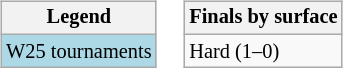<table>
<tr valign="top">
<td><br><table class="wikitable" style="font-size:85%;">
<tr>
<th>Legend</th>
</tr>
<tr style="background:lightblue;">
<td>W25 tournaments</td>
</tr>
</table>
</td>
<td><br><table class="wikitable" style="font-size:85%;">
<tr>
<th>Finals by surface</th>
</tr>
<tr>
<td>Hard (1–0)</td>
</tr>
</table>
</td>
</tr>
</table>
